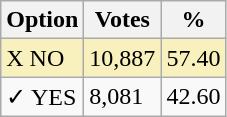<table class="wikitable">
<tr>
<th>Option</th>
<th>Votes</th>
<th>%</th>
</tr>
<tr>
<td style=background:#f8f1bd>X NO</td>
<td style=background:#f8f1bd>10,887</td>
<td style=background:#f8f1bd>57.40</td>
</tr>
<tr>
<td>✓ YES</td>
<td>8,081</td>
<td>42.60</td>
</tr>
</table>
